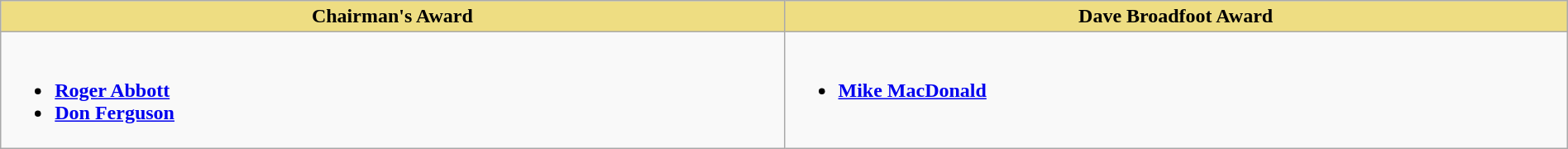<table class="wikitable" style="width:100%;">
<tr>
<th style="background:#EEDD82; width:50%">Chairman's Award</th>
<th style="background:#EEDD82; width:50%">Dave Broadfoot Award</th>
</tr>
<tr>
<td valign="top"><br><ul><li> <strong><a href='#'>Roger Abbott</a></strong></li><li> <strong><a href='#'>Don Ferguson</a></strong></li></ul></td>
<td valign="top"><br><ul><li> <strong><a href='#'>Mike MacDonald</a></strong></li></ul></td>
</tr>
</table>
